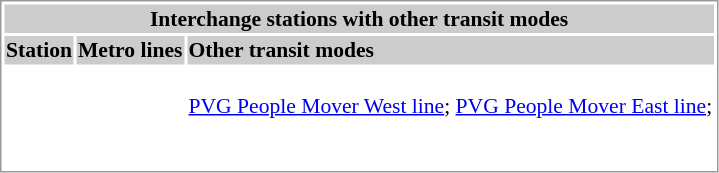<table border=0 style="border:1px solid #999;background-color:white;text-align:left;font-size:90%" class="mw-collapsible">
<tr>
<th colspan="6" style="text-align: center" bgcolor=#cccccc>Interchange stations with other transit modes</th>
</tr>
<tr bgcolor=#cccccc>
<th>Station</th>
<th>Metro lines</th>
<th>Other transit modes</th>
</tr>
<tr>
<td></td>
<td></td>
<td></td>
</tr>
<tr>
<td></td>
<td> </td>
<td></td>
</tr>
<tr>
<td></td>
<td>  </td>
<td></td>
</tr>
<tr>
<td></td>
<td>   </td>
<td></td>
</tr>
<tr>
<td></td>
<td></td>
<td> <a href='#'>PVG People Mover West line</a>; <a href='#'>PVG People Mover East line</a>; </td>
</tr>
<tr>
<td></td>
<td>  </td>
<td></td>
</tr>
<tr>
<td></td>
<td>  </td>
<td> </td>
</tr>
<tr>
<td></td>
<td> </td>
<td></td>
</tr>
<tr>
<td></td>
<td></td>
<td></td>
</tr>
<tr>
<td></td>
<td></td>
<td></td>
</tr>
<tr>
<td></td>
<td></td>
<td> </td>
</tr>
<tr>
<td></td>
<td></td>
<td></td>
</tr>
<tr>
<td></td>
<td> </td>
<td></td>
</tr>
</table>
